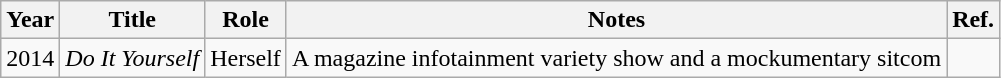<table class="wikitable">
<tr>
<th>Year</th>
<th>Title</th>
<th>Role</th>
<th>Notes</th>
<th>Ref.</th>
</tr>
<tr>
<td rowspan="1">2014</td>
<td><em>Do It Yourself</em></td>
<td>Herself</td>
<td>A magazine infotainment variety show and a mockumentary sitcom</td>
<td></td>
</tr>
</table>
